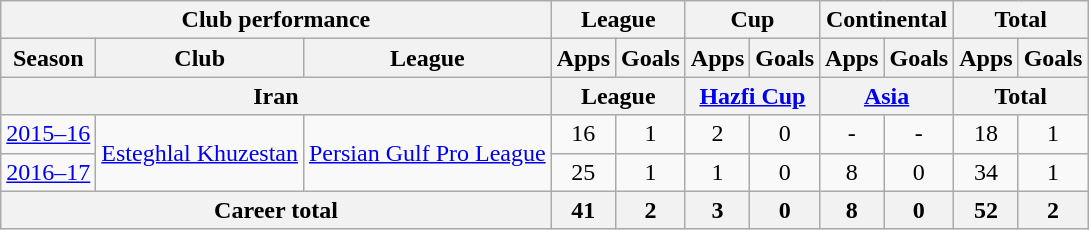<table class="wikitable" style="text-align:center">
<tr>
<th colspan=3>Club performance</th>
<th colspan=2>League</th>
<th colspan=2>Cup</th>
<th colspan=2>Continental</th>
<th colspan=2>Total</th>
</tr>
<tr>
<th>Season</th>
<th>Club</th>
<th>League</th>
<th>Apps</th>
<th>Goals</th>
<th>Apps</th>
<th>Goals</th>
<th>Apps</th>
<th>Goals</th>
<th>Apps</th>
<th>Goals</th>
</tr>
<tr>
<th colspan=3>Iran</th>
<th colspan=2>League</th>
<th colspan=2><a href='#'>Hazfi Cup</a></th>
<th colspan=2><a href='#'>Asia</a></th>
<th colspan=2>Total</th>
</tr>
<tr>
<td><a href='#'>2015–16</a></td>
<td rowspan="2"><a href='#'>Esteghlal Khuzestan</a></td>
<td rowspan="2"><a href='#'>Persian Gulf Pro League</a></td>
<td>16</td>
<td>1</td>
<td>2</td>
<td>0</td>
<td>-</td>
<td>-</td>
<td>18</td>
<td>1</td>
</tr>
<tr>
<td><a href='#'>2016–17</a></td>
<td>25</td>
<td>1</td>
<td>1</td>
<td>0</td>
<td>8</td>
<td>0</td>
<td>34</td>
<td>1</td>
</tr>
<tr>
<th colspan=3>Career total</th>
<th>41</th>
<th>2</th>
<th>3</th>
<th>0</th>
<th>8</th>
<th>0</th>
<th>52</th>
<th>2</th>
</tr>
</table>
